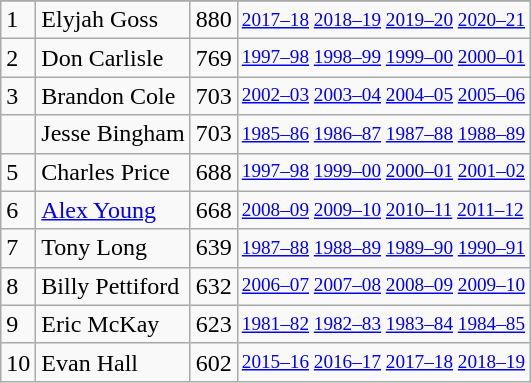<table class="wikitable">
<tr>
</tr>
<tr>
<td>1</td>
<td>Elyjah Goss</td>
<td>880</td>
<td style="font-size:80%;"><a href='#'>2017–18</a> <a href='#'>2018–19</a> <a href='#'>2019–20</a> <a href='#'>2020–21</a></td>
</tr>
<tr>
<td>2</td>
<td>Don Carlisle</td>
<td>769</td>
<td style="font-size:80%;"><a href='#'>1997–98</a> <a href='#'>1998–99</a> <a href='#'>1999–00</a> <a href='#'>2000–01</a></td>
</tr>
<tr>
<td>3</td>
<td>Brandon Cole</td>
<td>703</td>
<td style="font-size:80%;"><a href='#'>2002–03</a> <a href='#'>2003–04</a> <a href='#'>2004–05</a> <a href='#'>2005–06</a></td>
</tr>
<tr>
<td></td>
<td>Jesse Bingham</td>
<td>703</td>
<td style="font-size:80%;"><a href='#'>1985–86</a> <a href='#'>1986–87</a> <a href='#'>1987–88</a> <a href='#'>1988–89</a></td>
</tr>
<tr>
<td>5</td>
<td>Charles Price</td>
<td>688</td>
<td style="font-size:80%;"><a href='#'>1997–98</a> <a href='#'>1999–00</a> <a href='#'>2000–01</a> <a href='#'>2001–02</a></td>
</tr>
<tr>
<td>6</td>
<td><a href='#'>Alex Young</a></td>
<td>668</td>
<td style="font-size:80%;"><a href='#'>2008–09</a> <a href='#'>2009–10</a> <a href='#'>2010–11</a> <a href='#'>2011–12</a></td>
</tr>
<tr>
<td>7</td>
<td>Tony Long</td>
<td>639</td>
<td style="font-size:80%;"><a href='#'>1987–88</a> <a href='#'>1988–89</a> <a href='#'>1989–90</a> <a href='#'>1990–91</a></td>
</tr>
<tr>
<td>8</td>
<td>Billy Pettiford</td>
<td>632</td>
<td style="font-size:80%;"><a href='#'>2006–07</a> <a href='#'>2007–08</a> <a href='#'>2008–09</a> <a href='#'>2009–10</a></td>
</tr>
<tr>
<td>9</td>
<td>Eric McKay</td>
<td>623</td>
<td style="font-size:80%;"><a href='#'>1981–82</a> <a href='#'>1982–83</a> <a href='#'>1983–84</a> <a href='#'>1984–85</a></td>
</tr>
<tr>
<td>10</td>
<td>Evan Hall</td>
<td>602</td>
<td style="font-size:80%;"><a href='#'>2015–16</a> <a href='#'>2016–17</a> <a href='#'>2017–18</a> <a href='#'>2018–19</a></td>
</tr>
</table>
